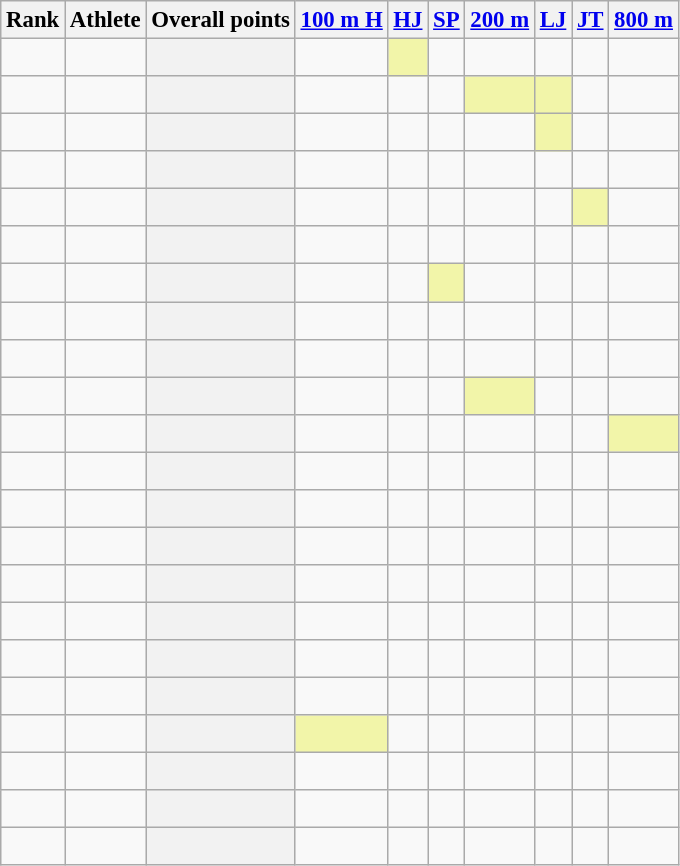<table class="wikitable sortable" style="font-size:95%;">
<tr>
<th>Rank</th>
<th>Athlete</th>
<th>Overall points</th>
<th><a href='#'>100 m H</a></th>
<th><a href='#'>HJ</a></th>
<th><a href='#'>SP</a></th>
<th><a href='#'>200 m</a></th>
<th><a href='#'>LJ</a></th>
<th><a href='#'>JT</a></th>
<th><a href='#'>800 m</a></th>
</tr>
<tr>
<td align=center></td>
<td align=left> <br></td>
<th></th>
<td></td>
<td bgcolor=#F2F5A9></td>
<td></td>
<td></td>
<td></td>
<td></td>
<td></td>
</tr>
<tr>
<td align=center></td>
<td align=left> <br></td>
<th></th>
<td></td>
<td></td>
<td></td>
<td bgcolor=#F2F5A9></td>
<td bgcolor=#F2F5A9></td>
<td></td>
<td></td>
</tr>
<tr>
<td align=center></td>
<td align=left> <br></td>
<th></th>
<td></td>
<td></td>
<td></td>
<td></td>
<td bgcolor=#F2F5A9></td>
<td></td>
<td></td>
</tr>
<tr>
<td align=center></td>
<td align=left> <br></td>
<th></th>
<td></td>
<td></td>
<td></td>
<td></td>
<td></td>
<td></td>
<td></td>
</tr>
<tr>
<td align=center></td>
<td align=left> <br></td>
<th></th>
<td></td>
<td></td>
<td></td>
<td></td>
<td></td>
<td bgcolor=#F2F5A9></td>
<td></td>
</tr>
<tr>
<td align=center></td>
<td align=left> <br></td>
<th></th>
<td></td>
<td></td>
<td></td>
<td></td>
<td></td>
<td></td>
<td></td>
</tr>
<tr>
<td align=center></td>
<td align=left> <br></td>
<th></th>
<td></td>
<td></td>
<td bgcolor=#F2F5A9></td>
<td></td>
<td></td>
<td></td>
<td></td>
</tr>
<tr>
<td align=center></td>
<td align=left> <br></td>
<th></th>
<td></td>
<td></td>
<td></td>
<td></td>
<td></td>
<td></td>
<td></td>
</tr>
<tr>
<td align=center></td>
<td align=left> <br></td>
<th></th>
<td></td>
<td></td>
<td></td>
<td></td>
<td></td>
<td></td>
<td></td>
</tr>
<tr>
<td align=center></td>
<td align=left> <br></td>
<th></th>
<td></td>
<td></td>
<td></td>
<td bgcolor=#F2F5A9></td>
<td></td>
<td></td>
<td></td>
</tr>
<tr>
<td align=center></td>
<td align=left> <br></td>
<th></th>
<td></td>
<td></td>
<td></td>
<td></td>
<td></td>
<td></td>
<td bgcolor=#F2F5A9></td>
</tr>
<tr>
<td align=center></td>
<td align=left> <br></td>
<th></th>
<td></td>
<td></td>
<td></td>
<td></td>
<td></td>
<td></td>
<td></td>
</tr>
<tr>
<td align=center></td>
<td align=left> <br></td>
<th></th>
<td></td>
<td></td>
<td></td>
<td></td>
<td></td>
<td></td>
<td></td>
</tr>
<tr>
<td align=center></td>
<td align=left> <br></td>
<th></th>
<td></td>
<td></td>
<td></td>
<td></td>
<td></td>
<td></td>
<td></td>
</tr>
<tr>
<td align=center></td>
<td align=left> <br></td>
<th></th>
<td></td>
<td></td>
<td></td>
<td></td>
<td></td>
<td></td>
<td></td>
</tr>
<tr>
<td align=center></td>
<td align=left> <br></td>
<th></th>
<td></td>
<td></td>
<td></td>
<td></td>
<td></td>
<td></td>
<td></td>
</tr>
<tr>
<td align=center></td>
<td align=left> <br></td>
<th></th>
<td></td>
<td></td>
<td></td>
<td></td>
<td></td>
<td></td>
<td></td>
</tr>
<tr>
<td align=center></td>
<td align=left> <br></td>
<th></th>
<td></td>
<td></td>
<td></td>
<td></td>
<td></td>
<td></td>
<td></td>
</tr>
<tr>
<td align=center></td>
<td align=left> <br></td>
<th></th>
<td bgcolor=#F2F5A9></td>
<td></td>
<td></td>
<td></td>
<td></td>
<td></td>
<td></td>
</tr>
<tr>
<td align=center></td>
<td align=left> <br></td>
<th></th>
<td></td>
<td></td>
<td></td>
<td></td>
<td></td>
<td></td>
<td></td>
</tr>
<tr>
<td align=center></td>
<td align=left> <br></td>
<th></th>
<td></td>
<td></td>
<td></td>
<td></td>
<td></td>
<td></td>
<td></td>
</tr>
<tr>
<td align=center></td>
<td align=left> <br></td>
<th></th>
<td></td>
<td></td>
<td></td>
<td></td>
<td></td>
<td></td>
<td></td>
</tr>
</table>
